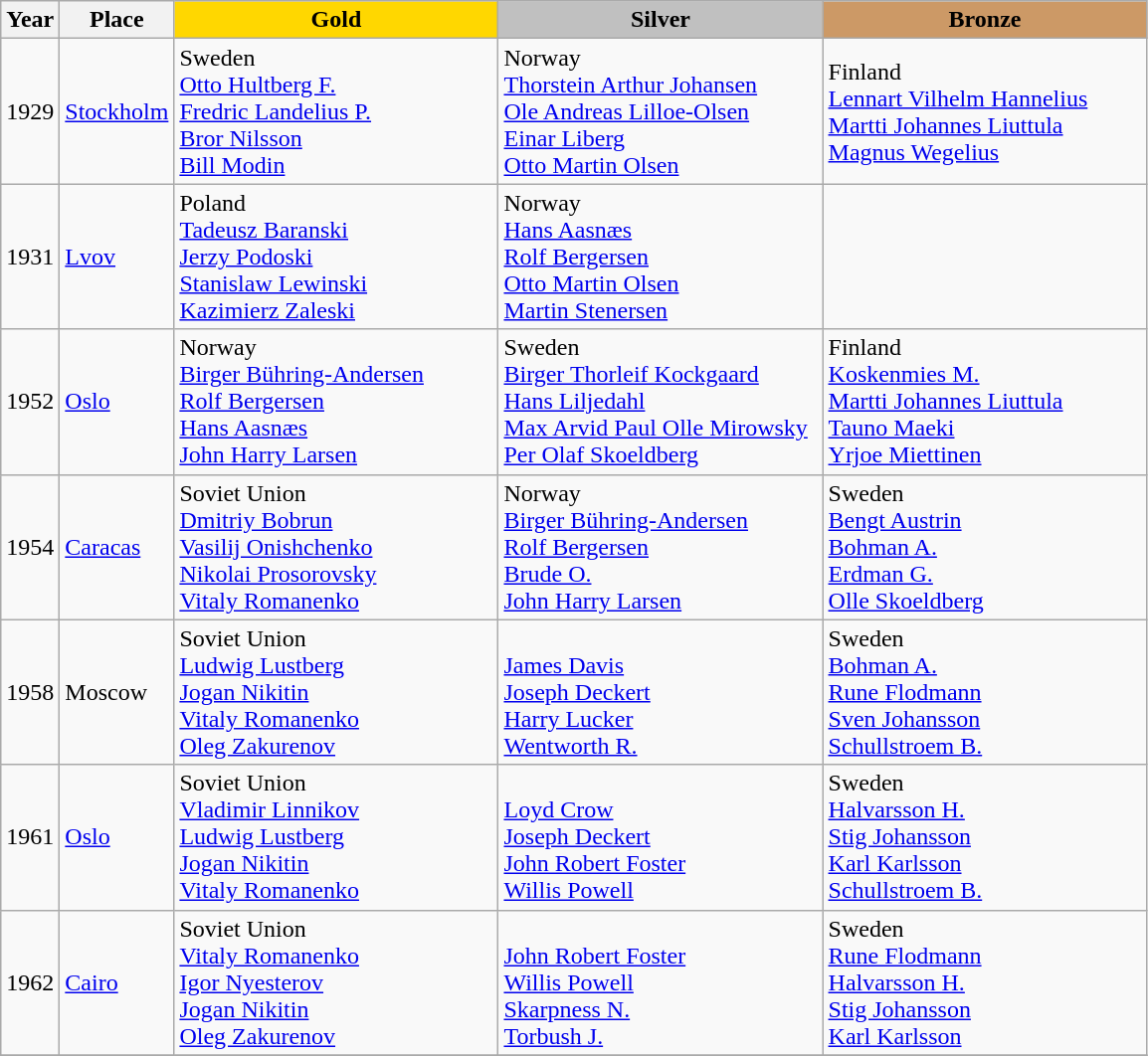<table class="wikitable">
<tr>
<th>Year</th>
<th>Place</th>
<th style="background:gold"    width="210">Gold</th>
<th style="background:silver"  width="210">Silver</th>
<th style="background:#cc9966" width="210">Bronze</th>
</tr>
<tr>
<td>1929</td>
<td> <a href='#'>Stockholm</a></td>
<td> Sweden<br><a href='#'>Otto Hultberg F.</a><br><a href='#'>Fredric Landelius P.</a><br><a href='#'>Bror Nilsson</a><br><a href='#'>Bill Modin</a></td>
<td> Norway<br><a href='#'>Thorstein Arthur Johansen</a><br><a href='#'>Ole Andreas Lilloe-Olsen</a><br><a href='#'>Einar Liberg</a><br><a href='#'>Otto Martin Olsen</a></td>
<td> Finland<br><a href='#'>Lennart Vilhelm Hannelius</a><br><a href='#'>Martti Johannes Liuttula</a><br><a href='#'>Magnus Wegelius</a></td>
</tr>
<tr>
<td>1931</td>
<td> <a href='#'>Lvov</a></td>
<td> Poland<br><a href='#'>Tadeusz Baranski</a><br><a href='#'>Jerzy Podoski</a><br><a href='#'>Stanislaw Lewinski</a><br><a href='#'>Kazimierz Zaleski</a></td>
<td> Norway<br><a href='#'>Hans Aasnæs</a><br><a href='#'>Rolf Bergersen</a><br><a href='#'>Otto Martin Olsen</a><br><a href='#'>Martin Stenersen</a></td>
<td></td>
</tr>
<tr>
<td>1952</td>
<td> <a href='#'>Oslo</a></td>
<td> Norway<br><a href='#'>Birger Bühring-Andersen</a><br><a href='#'>Rolf Bergersen</a><br><a href='#'>Hans Aasnæs</a><br><a href='#'>John Harry Larsen</a></td>
<td> Sweden<br><a href='#'>Birger Thorleif Kockgaard</a><br><a href='#'>Hans Liljedahl</a><br><a href='#'>Max Arvid Paul Olle Mirowsky</a><br><a href='#'>Per Olaf Skoeldberg</a></td>
<td> Finland<br><a href='#'>Koskenmies M.</a><br><a href='#'>Martti Johannes Liuttula</a><br><a href='#'>Tauno Maeki</a><br><a href='#'>Yrjoe Miettinen</a></td>
</tr>
<tr>
<td>1954</td>
<td> <a href='#'>Caracas</a></td>
<td> Soviet Union<br><a href='#'>Dmitriy Bobrun</a><br><a href='#'>Vasilij Onishchenko</a><br><a href='#'>Nikolai Prosorovsky</a><br><a href='#'>Vitaly Romanenko</a></td>
<td> Norway<br><a href='#'>Birger Bühring-Andersen</a><br><a href='#'>Rolf Bergersen</a><br><a href='#'>Brude O.</a><br><a href='#'>John Harry Larsen</a></td>
<td> Sweden<br><a href='#'>Bengt Austrin</a><br><a href='#'>Bohman A.</a><br><a href='#'>Erdman G.</a><br><a href='#'>Olle Skoeldberg</a></td>
</tr>
<tr>
<td>1958</td>
<td> Moscow</td>
<td> Soviet Union<br><a href='#'>Ludwig Lustberg</a><br><a href='#'>Jogan Nikitin</a><br><a href='#'>Vitaly Romanenko</a><br><a href='#'>Oleg Zakurenov</a></td>
<td><br><a href='#'>James Davis</a><br><a href='#'>Joseph Deckert</a><br><a href='#'>Harry Lucker</a><br><a href='#'>Wentworth R.</a></td>
<td> Sweden<br><a href='#'>Bohman A.</a><br><a href='#'>Rune Flodmann</a><br><a href='#'>Sven Johansson</a><br><a href='#'>Schullstroem B.</a></td>
</tr>
<tr>
<td>1961</td>
<td> <a href='#'>Oslo</a></td>
<td> Soviet Union<br><a href='#'>Vladimir Linnikov</a><br><a href='#'>Ludwig Lustberg</a><br><a href='#'>Jogan Nikitin</a><br><a href='#'>Vitaly Romanenko</a></td>
<td><br><a href='#'>Loyd Crow</a><br><a href='#'>Joseph Deckert</a><br><a href='#'>John Robert Foster</a><br><a href='#'>Willis Powell</a></td>
<td> Sweden<br><a href='#'>Halvarsson H.</a><br><a href='#'>Stig Johansson</a><br><a href='#'>Karl Karlsson</a><br><a href='#'>Schullstroem B.</a></td>
</tr>
<tr>
<td>1962</td>
<td> <a href='#'>Cairo</a></td>
<td> Soviet Union<br><a href='#'>Vitaly Romanenko</a><br><a href='#'>Igor Nyesterov</a><br><a href='#'>Jogan Nikitin</a><br><a href='#'>Oleg Zakurenov</a></td>
<td><br><a href='#'>John Robert Foster</a><br><a href='#'>Willis Powell</a><br><a href='#'>Skarpness N.</a><br><a href='#'>Torbush J.</a></td>
<td> Sweden<br><a href='#'>Rune Flodmann</a><br><a href='#'>Halvarsson H.</a><br><a href='#'>Stig Johansson</a><br><a href='#'>Karl Karlsson</a></td>
</tr>
<tr>
</tr>
</table>
